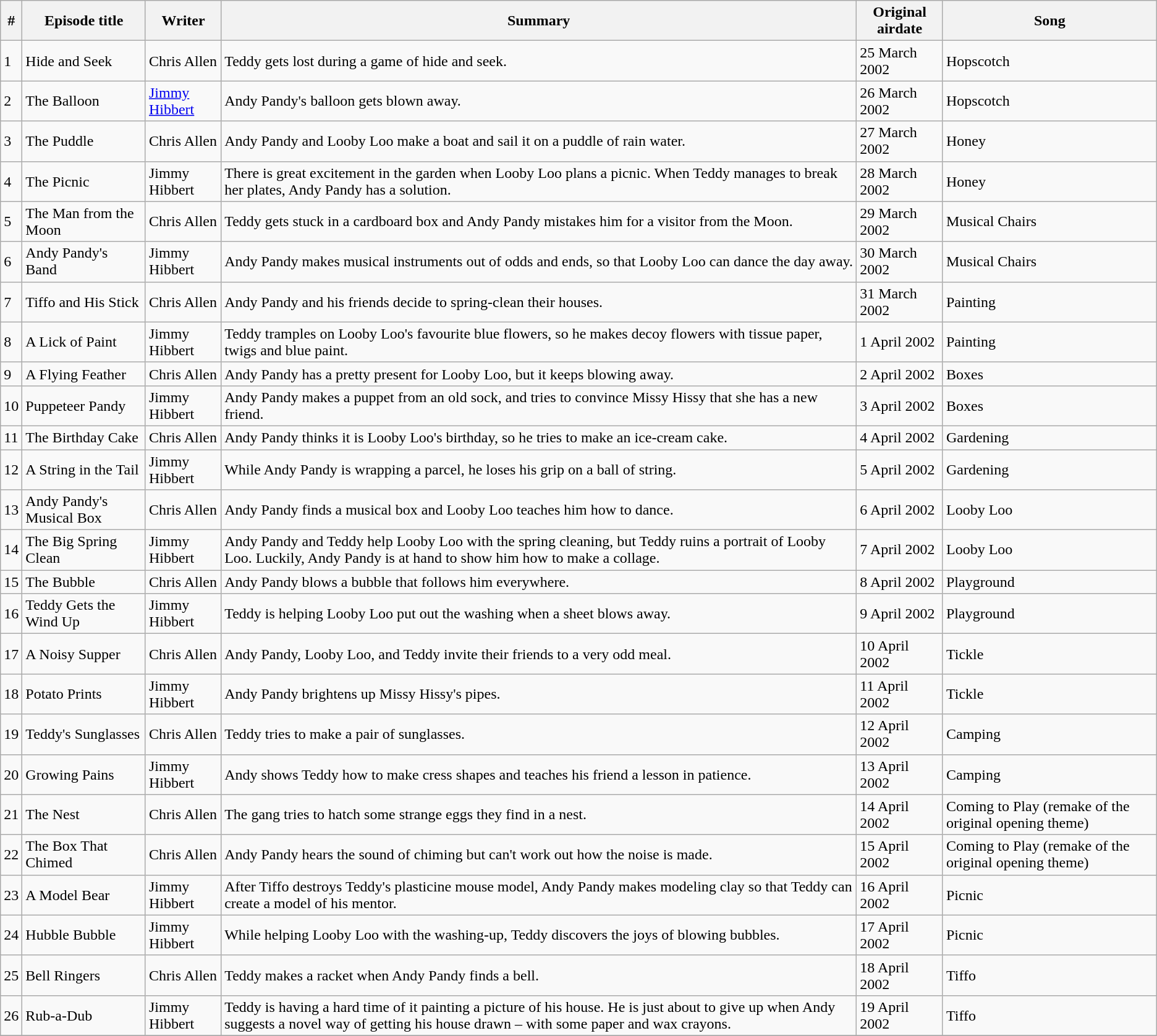<table class ="wikitable">
<tr>
<th>#</th>
<th>Episode title</th>
<th>Writer</th>
<th>Summary</th>
<th>Original airdate</th>
<th>Song</th>
</tr>
<tr>
<td>1</td>
<td>Hide and Seek</td>
<td>Chris Allen</td>
<td>Teddy gets lost during a game of hide and seek.</td>
<td>25 March 2002</td>
<td>Hopscotch</td>
</tr>
<tr>
<td>2</td>
<td>The Balloon</td>
<td><a href='#'>Jimmy Hibbert</a></td>
<td>Andy Pandy's balloon gets blown away.</td>
<td>26 March 2002</td>
<td>Hopscotch</td>
</tr>
<tr>
<td>3</td>
<td>The Puddle</td>
<td>Chris Allen</td>
<td>Andy Pandy and Looby Loo make a boat and sail it on a puddle of rain water.</td>
<td>27 March 2002</td>
<td>Honey</td>
</tr>
<tr>
<td>4</td>
<td>The Picnic</td>
<td>Jimmy Hibbert</td>
<td>There is great excitement in the garden when Looby Loo plans a picnic. When Teddy manages to break her plates, Andy Pandy has a solution.</td>
<td>28 March 2002</td>
<td>Honey</td>
</tr>
<tr>
<td>5</td>
<td>The Man from the Moon</td>
<td>Chris Allen</td>
<td>Teddy gets stuck in a cardboard box and Andy Pandy mistakes him for a visitor from the Moon.</td>
<td>29 March 2002</td>
<td>Musical Chairs</td>
</tr>
<tr>
<td>6</td>
<td>Andy Pandy's Band</td>
<td>Jimmy Hibbert</td>
<td>Andy Pandy makes musical instruments out of odds and ends, so that Looby Loo can dance the day away.</td>
<td>30 March 2002</td>
<td>Musical Chairs</td>
</tr>
<tr>
<td>7</td>
<td>Tiffo and His Stick</td>
<td>Chris Allen</td>
<td>Andy Pandy and his friends decide to spring-clean their houses.</td>
<td>31 March 2002</td>
<td>Painting</td>
</tr>
<tr>
<td>8</td>
<td>A Lick of Paint</td>
<td>Jimmy Hibbert</td>
<td>Teddy tramples on Looby Loo's favourite blue flowers, so he makes decoy flowers with tissue paper, twigs and blue paint.</td>
<td>1 April 2002</td>
<td>Painting</td>
</tr>
<tr>
<td>9</td>
<td>A Flying Feather</td>
<td>Chris Allen</td>
<td>Andy Pandy has a pretty present for Looby Loo, but it keeps blowing away.</td>
<td>2 April 2002</td>
<td>Boxes</td>
</tr>
<tr>
<td>10</td>
<td>Puppeteer Pandy</td>
<td>Jimmy Hibbert</td>
<td>Andy Pandy makes a puppet from an old sock, and tries to convince Missy Hissy that she has a new friend.</td>
<td>3 April 2002</td>
<td>Boxes</td>
</tr>
<tr>
<td>11</td>
<td>The Birthday Cake</td>
<td>Chris Allen</td>
<td>Andy Pandy thinks it is Looby Loo's birthday, so he tries to make an ice-cream cake.</td>
<td>4 April 2002</td>
<td>Gardening</td>
</tr>
<tr>
<td>12</td>
<td>A String in the Tail</td>
<td>Jimmy Hibbert</td>
<td>While Andy Pandy is wrapping a parcel, he loses his grip on a ball of string.</td>
<td>5 April 2002</td>
<td>Gardening</td>
</tr>
<tr>
<td>13</td>
<td>Andy Pandy's Musical Box</td>
<td>Chris Allen</td>
<td>Andy Pandy finds a musical box and Looby Loo teaches him how to dance.</td>
<td>6 April 2002</td>
<td>Looby Loo</td>
</tr>
<tr>
<td>14</td>
<td>The Big Spring Clean</td>
<td>Jimmy Hibbert</td>
<td>Andy Pandy and Teddy help Looby Loo with the spring cleaning, but Teddy ruins a portrait of Looby Loo. Luckily, Andy Pandy is at hand to show him how to make a collage.</td>
<td>7 April 2002</td>
<td>Looby Loo</td>
</tr>
<tr>
<td>15</td>
<td>The Bubble</td>
<td>Chris Allen</td>
<td>Andy Pandy blows a bubble that follows him everywhere.</td>
<td>8 April 2002</td>
<td>Playground</td>
</tr>
<tr>
<td>16</td>
<td>Teddy Gets the Wind Up</td>
<td>Jimmy Hibbert</td>
<td>Teddy is helping Looby Loo put out the washing when a sheet blows away.</td>
<td>9 April 2002</td>
<td>Playground</td>
</tr>
<tr>
<td>17</td>
<td>A Noisy Supper</td>
<td>Chris Allen</td>
<td>Andy Pandy, Looby Loo, and Teddy invite their friends to a very odd meal.</td>
<td>10 April 2002</td>
<td>Tickle</td>
</tr>
<tr>
<td>18</td>
<td>Potato Prints</td>
<td>Jimmy Hibbert</td>
<td>Andy Pandy brightens up Missy Hissy's pipes.</td>
<td>11 April 2002</td>
<td>Tickle</td>
</tr>
<tr>
<td>19</td>
<td>Teddy's Sunglasses</td>
<td>Chris Allen</td>
<td>Teddy tries to make a pair of sunglasses.</td>
<td>12 April 2002</td>
<td>Camping</td>
</tr>
<tr>
<td>20</td>
<td>Growing Pains</td>
<td>Jimmy Hibbert</td>
<td>Andy shows Teddy how to make cress shapes and teaches his friend a lesson in patience.</td>
<td>13 April 2002</td>
<td>Camping</td>
</tr>
<tr>
<td>21</td>
<td>The Nest</td>
<td>Chris Allen</td>
<td>The gang tries to hatch some strange eggs they find in a nest.</td>
<td>14 April 2002</td>
<td>Coming to Play (remake of the original opening theme)</td>
</tr>
<tr>
<td>22</td>
<td>The Box That Chimed</td>
<td>Chris Allen</td>
<td>Andy Pandy hears the sound of chiming but can't work out how the noise is made.</td>
<td>15 April 2002</td>
<td>Coming to Play (remake of the original opening theme)</td>
</tr>
<tr>
<td>23</td>
<td>A Model Bear</td>
<td>Jimmy Hibbert</td>
<td>After Tiffo destroys Teddy's plasticine mouse model, Andy Pandy makes modeling clay so that Teddy can create a model of his mentor.</td>
<td>16 April 2002</td>
<td>Picnic</td>
</tr>
<tr>
<td>24</td>
<td>Hubble Bubble</td>
<td>Jimmy Hibbert</td>
<td>While helping Looby Loo with the washing-up, Teddy discovers the joys of blowing bubbles.</td>
<td>17 April 2002</td>
<td>Picnic</td>
</tr>
<tr>
<td>25</td>
<td>Bell Ringers</td>
<td>Chris Allen</td>
<td>Teddy makes a racket when Andy Pandy finds a bell.</td>
<td>18 April 2002</td>
<td>Tiffo</td>
</tr>
<tr>
<td>26</td>
<td>Rub-a-Dub</td>
<td>Jimmy Hibbert</td>
<td>Teddy is having a hard time of it painting a picture of his house. He is just about to give up when Andy suggests a novel way of getting his house drawn – with some paper and wax crayons.</td>
<td>19 April 2002</td>
<td>Tiffo</td>
</tr>
<tr>
</tr>
</table>
